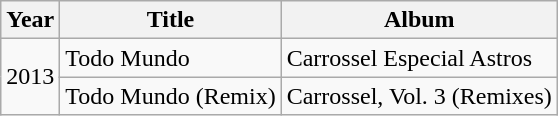<table class="wikitable">
<tr>
<th>Year</th>
<th>Title</th>
<th>Album</th>
</tr>
<tr>
<td rowspan="2">2013</td>
<td>Todo Mundo</td>
<td>Carrossel Especial Astros</td>
</tr>
<tr>
<td>Todo Mundo (Remix)</td>
<td>Carrossel, Vol. 3 (Remixes)</td>
</tr>
</table>
